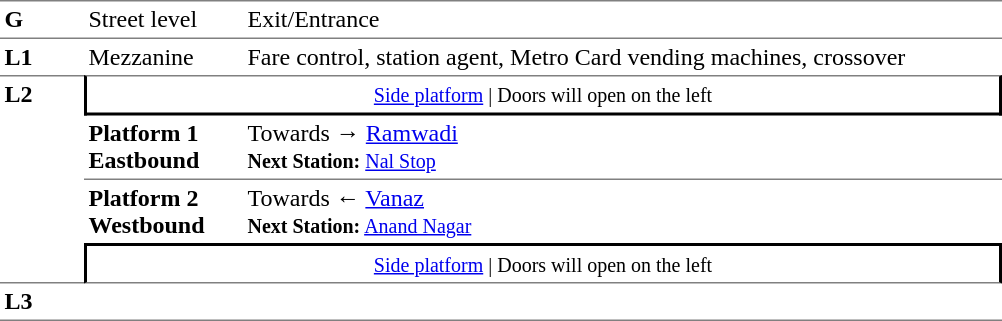<table table border=0 cellspacing=0 cellpadding=3>
<tr>
<td style="border-bottom:solid 1px grey;border-top:solid 1px grey;" width=50 valign=top><strong>G</strong></td>
<td style="border-top:solid 1px grey;border-bottom:solid 1px grey;" width=100 valign=top>Street level</td>
<td style="border-top:solid 1px grey;border-bottom:solid 1px grey;" width=500 valign=top>Exit/Entrance</td>
</tr>
<tr>
<td valign=top><strong>L1</strong></td>
<td valign=top>Mezzanine</td>
<td valign=top>Fare control, station agent, Metro Card vending machines, crossover<br></td>
</tr>
<tr>
<td style="border-top:solid 1px grey;border-bottom:solid 1px grey;" width=50 rowspan=4 valign=top><strong>L2</strong></td>
<td style="border-top:solid 1px grey;border-right:solid 2px black;border-left:solid 2px black;border-bottom:solid 2px black;text-align:center;" colspan=2><small><a href='#'>Side platform</a> | Doors will open on the left </small></td>
</tr>
<tr>
<td style="border-bottom:solid 1px grey;" width=100><span><strong>Platform 1</strong><br><strong>Eastbound</strong></span></td>
<td style="border-bottom:solid 1px grey;" width=500>Towards → <a href='#'>Ramwadi</a><br><small><strong>Next Station:</strong> <a href='#'>Nal Stop</a></small></td>
</tr>
<tr>
<td><span><strong>Platform 2</strong><br><strong>Westbound</strong></span></td>
<td>Towards ← <a href='#'>Vanaz</a><br><small><strong>Next Station:</strong> <a href='#'>Anand Nagar</a></small></td>
</tr>
<tr>
<td style="border-top:solid 2px black;border-right:solid 2px black;border-left:solid 2px black;border-bottom:solid 1px grey;" colspan=2  align=center><small><a href='#'>Side platform</a> | Doors will open on the left </small></td>
</tr>
<tr>
<td style="border-bottom:solid 1px grey;" width=50 rowspan=2 valign=top><strong>L3</strong></td>
<td style="border-bottom:solid 1px grey;" width=100></td>
<td style="border-bottom:solid 1px grey;" width=500></td>
</tr>
<tr>
</tr>
</table>
